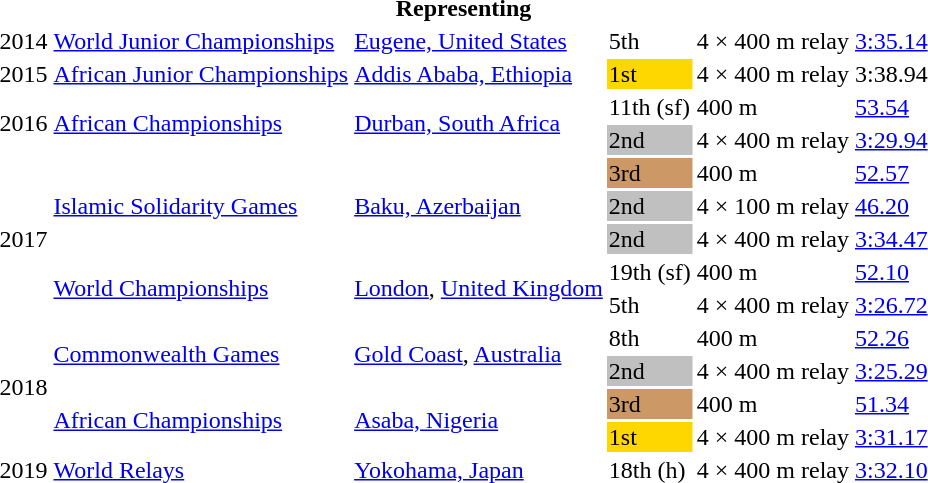<table>
<tr>
<th colspan="6">Representing </th>
</tr>
<tr>
<td>2014</td>
<td><a href='#'>World Junior Championships</a></td>
<td><a href='#'>Eugene, United States</a></td>
<td>5th</td>
<td>4 × 400 m relay</td>
<td><a href='#'>3:35.14</a></td>
</tr>
<tr>
<td>2015</td>
<td><a href='#'>African Junior Championships</a></td>
<td><a href='#'>Addis Ababa, Ethiopia</a></td>
<td bgcolor=gold>1st</td>
<td>4 × 400 m relay</td>
<td>3:38.94</td>
</tr>
<tr>
<td rowspan=2>2016</td>
<td rowspan=2><a href='#'>African Championships</a></td>
<td rowspan=2><a href='#'>Durban, South Africa</a></td>
<td>11th (sf)</td>
<td>400 m</td>
<td><a href='#'>53.54</a></td>
</tr>
<tr>
<td bgcolor=silver>2nd</td>
<td>4 × 400 m relay</td>
<td><a href='#'>3:29.94</a></td>
</tr>
<tr>
<td rowspan=5>2017</td>
<td rowspan=3><a href='#'>Islamic Solidarity Games</a></td>
<td rowspan=3><a href='#'>Baku, Azerbaijan</a></td>
<td bgcolor=cc9966>3rd</td>
<td>400 m</td>
<td><a href='#'>52.57</a></td>
</tr>
<tr>
<td bgcolor=silver>2nd</td>
<td>4 × 100 m relay</td>
<td><a href='#'>46.20</a></td>
</tr>
<tr>
<td bgcolor=silver>2nd</td>
<td>4 × 400 m relay</td>
<td><a href='#'>3:34.47</a></td>
</tr>
<tr>
<td rowspan=2><a href='#'>World Championships</a></td>
<td rowspan=2><a href='#'>London</a>, <a href='#'>United Kingdom</a></td>
<td>19th (sf)</td>
<td>400 m</td>
<td><a href='#'>52.10</a></td>
</tr>
<tr>
<td>5th</td>
<td>4 × 400 m relay</td>
<td><a href='#'>3:26.72</a></td>
</tr>
<tr>
<td rowspan=4>2018</td>
<td rowspan=2><a href='#'>Commonwealth Games</a></td>
<td rowspan=2><a href='#'>Gold Coast</a>, <a href='#'>Australia</a></td>
<td>8th</td>
<td>400 m</td>
<td><a href='#'>52.26</a></td>
</tr>
<tr>
<td bgcolor=silver>2nd</td>
<td>4 × 400 m relay</td>
<td><a href='#'>3:25.29</a></td>
</tr>
<tr>
<td rowspan=2><a href='#'>African Championships</a></td>
<td rowspan=2><a href='#'>Asaba, Nigeria</a></td>
<td bgcolor=cc9966>3rd</td>
<td>400 m</td>
<td><a href='#'>51.34</a></td>
</tr>
<tr>
<td bgcolor=gold>1st</td>
<td>4 × 400 m relay</td>
<td><a href='#'>3:31.17</a></td>
</tr>
<tr>
<td>2019</td>
<td><a href='#'>World Relays</a></td>
<td><a href='#'>Yokohama, Japan</a></td>
<td>18th (h)</td>
<td>4 × 400 m relay</td>
<td><a href='#'>3:32.10</a></td>
</tr>
</table>
